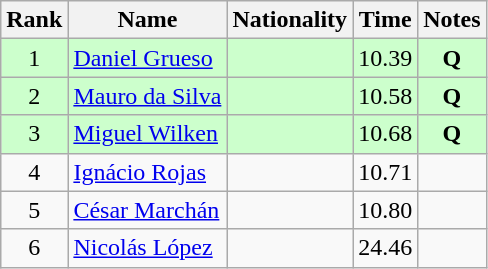<table class="wikitable sortable" style="text-align:center">
<tr>
<th>Rank</th>
<th>Name</th>
<th>Nationality</th>
<th>Time</th>
<th>Notes</th>
</tr>
<tr bgcolor=ccffcc>
<td align=center>1</td>
<td align=left><a href='#'>Daniel Grueso</a></td>
<td align=left></td>
<td>10.39</td>
<td><strong>Q</strong></td>
</tr>
<tr bgcolor=ccffcc>
<td align=center>2</td>
<td align=left><a href='#'>Mauro da Silva</a></td>
<td align=left></td>
<td>10.58</td>
<td><strong>Q</strong></td>
</tr>
<tr bgcolor=ccffcc>
<td align=center>3</td>
<td align=left><a href='#'>Miguel Wilken</a></td>
<td align=left></td>
<td>10.68</td>
<td><strong>Q</strong></td>
</tr>
<tr>
<td align=center>4</td>
<td align=left><a href='#'>Ignácio Rojas</a></td>
<td align=left></td>
<td>10.71</td>
<td></td>
</tr>
<tr>
<td align=center>5</td>
<td align=left><a href='#'>César Marchán</a></td>
<td align=left></td>
<td>10.80</td>
<td></td>
</tr>
<tr>
<td align=center>6</td>
<td align=left><a href='#'>Nicolás López</a></td>
<td align=left></td>
<td>24.46</td>
<td></td>
</tr>
</table>
